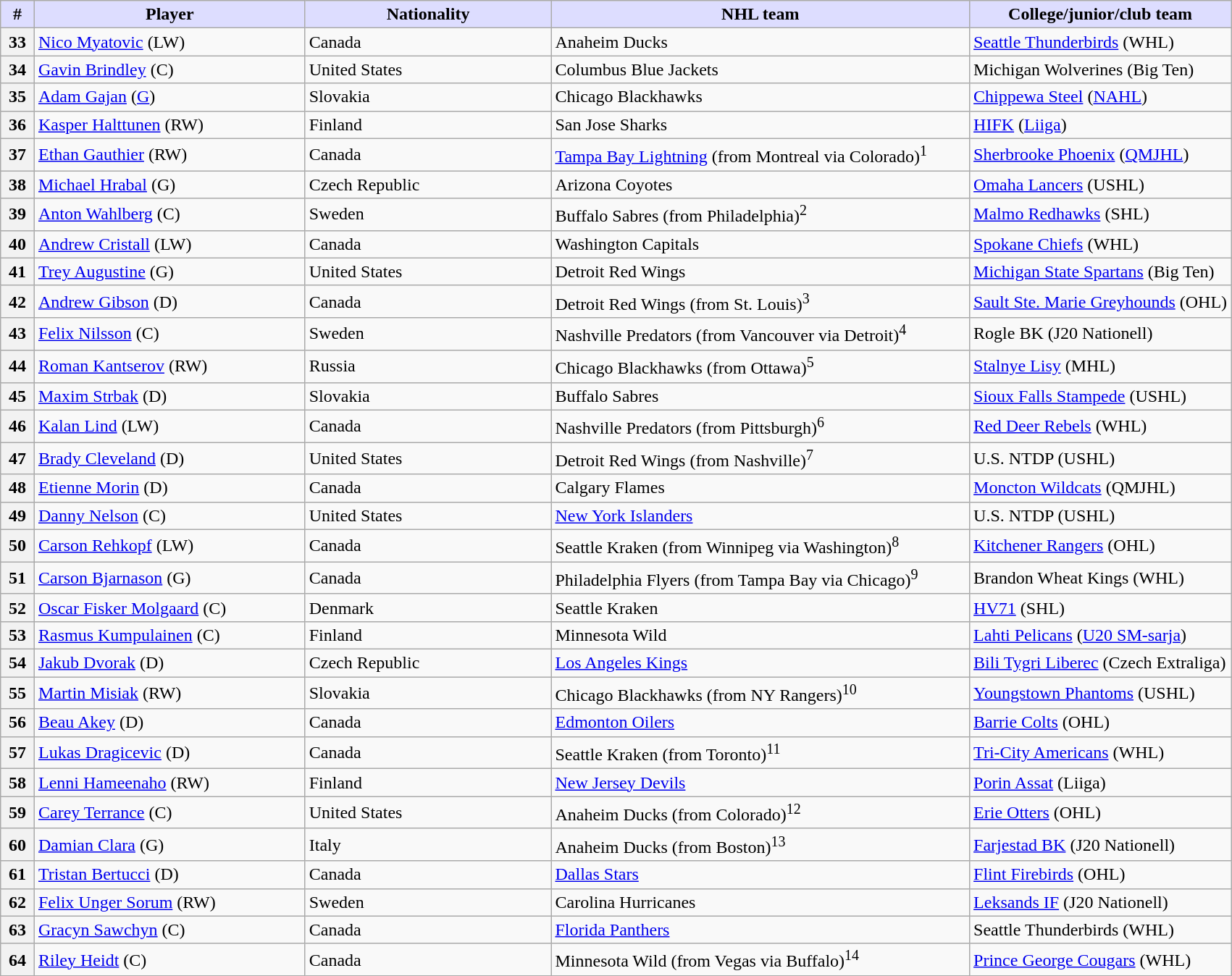<table class="wikitable">
<tr>
<th style="background:#ddf; width:2.75%;">#</th>
<th style="background:#ddf; width:22.0%;">Player</th>
<th style="background:#ddf; width:20.0%;">Nationality</th>
<th style="background:#ddf; width:34.0%;">NHL team</th>
<th style="background:#ddf; width:100.0%;">College/junior/club team</th>
</tr>
<tr>
<th>33</th>
<td><a href='#'>Nico Myatovic</a> (LW)</td>
<td> Canada</td>
<td>Anaheim Ducks</td>
<td><a href='#'>Seattle Thunderbirds</a> (WHL)</td>
</tr>
<tr>
<th>34</th>
<td><a href='#'>Gavin Brindley</a> (C)</td>
<td> United States</td>
<td>Columbus Blue Jackets</td>
<td>Michigan Wolverines (Big Ten)</td>
</tr>
<tr>
<th>35</th>
<td><a href='#'>Adam Gajan</a> (<a href='#'>G</a>)</td>
<td> Slovakia</td>
<td>Chicago Blackhawks</td>
<td><a href='#'>Chippewa Steel</a> (<a href='#'>NAHL</a>)</td>
</tr>
<tr>
<th>36</th>
<td><a href='#'>Kasper Halttunen</a> (RW)</td>
<td> Finland</td>
<td>San Jose Sharks</td>
<td><a href='#'>HIFK</a> (<a href='#'>Liiga</a>)</td>
</tr>
<tr>
<th>37</th>
<td><a href='#'>Ethan Gauthier</a> (RW)</td>
<td> Canada</td>
<td><a href='#'>Tampa Bay Lightning</a> (from Montreal via Colorado)<sup>1</sup></td>
<td><a href='#'>Sherbrooke Phoenix</a> (<a href='#'>QMJHL</a>)</td>
</tr>
<tr>
<th>38</th>
<td><a href='#'>Michael Hrabal</a> (G)</td>
<td> Czech Republic</td>
<td>Arizona Coyotes</td>
<td><a href='#'>Omaha Lancers</a> (USHL)</td>
</tr>
<tr>
<th>39</th>
<td><a href='#'>Anton Wahlberg</a> (C)</td>
<td> Sweden</td>
<td>Buffalo Sabres (from Philadelphia)<sup>2</sup></td>
<td><a href='#'>Malmo Redhawks</a> (SHL)</td>
</tr>
<tr>
<th>40</th>
<td><a href='#'>Andrew Cristall</a> (LW)</td>
<td> Canada</td>
<td>Washington Capitals</td>
<td><a href='#'>Spokane Chiefs</a> (WHL)</td>
</tr>
<tr>
<th>41</th>
<td><a href='#'>Trey Augustine</a> (G)</td>
<td> United States</td>
<td>Detroit Red Wings</td>
<td><a href='#'>Michigan State Spartans</a> (Big Ten)</td>
</tr>
<tr>
<th>42</th>
<td><a href='#'>Andrew Gibson</a> (D)</td>
<td> Canada</td>
<td>Detroit Red Wings (from St. Louis)<sup>3</sup></td>
<td><a href='#'>Sault Ste. Marie Greyhounds</a> (OHL)</td>
</tr>
<tr>
<th>43</th>
<td><a href='#'>Felix Nilsson</a> (C)</td>
<td> Sweden</td>
<td>Nashville Predators (from Vancouver via Detroit)<sup>4</sup></td>
<td>Rogle BK (J20 Nationell)</td>
</tr>
<tr>
<th>44</th>
<td><a href='#'>Roman Kantserov</a> (RW)</td>
<td> Russia</td>
<td>Chicago Blackhawks (from Ottawa)<sup>5</sup></td>
<td><a href='#'>Stalnye Lisy</a> (MHL)</td>
</tr>
<tr>
<th>45</th>
<td><a href='#'>Maxim Strbak</a> (D)</td>
<td> Slovakia</td>
<td>Buffalo Sabres</td>
<td><a href='#'>Sioux Falls Stampede</a> (USHL)</td>
</tr>
<tr>
<th>46</th>
<td><a href='#'>Kalan Lind</a> (LW)</td>
<td> Canada</td>
<td>Nashville Predators (from Pittsburgh)<sup>6</sup></td>
<td><a href='#'>Red Deer Rebels</a> (WHL)</td>
</tr>
<tr>
<th>47</th>
<td><a href='#'>Brady Cleveland</a> (D)</td>
<td> United States</td>
<td>Detroit Red Wings (from Nashville)<sup>7</sup></td>
<td>U.S. NTDP (USHL)</td>
</tr>
<tr>
<th>48</th>
<td><a href='#'>Etienne Morin</a> (D)</td>
<td> Canada</td>
<td>Calgary Flames</td>
<td><a href='#'>Moncton Wildcats</a> (QMJHL)</td>
</tr>
<tr>
<th>49</th>
<td><a href='#'>Danny Nelson</a> (C)</td>
<td> United States</td>
<td><a href='#'>New York Islanders</a></td>
<td>U.S. NTDP (USHL)</td>
</tr>
<tr>
<th>50</th>
<td><a href='#'>Carson Rehkopf</a> (LW)</td>
<td> Canada</td>
<td>Seattle Kraken (from Winnipeg via Washington)<sup>8</sup></td>
<td><a href='#'>Kitchener Rangers</a> (OHL)</td>
</tr>
<tr>
<th>51</th>
<td><a href='#'>Carson Bjarnason</a> (G)</td>
<td> Canada</td>
<td>Philadelphia Flyers (from Tampa Bay via Chicago)<sup>9</sup></td>
<td>Brandon Wheat Kings (WHL)</td>
</tr>
<tr>
<th>52</th>
<td><a href='#'>Oscar Fisker Molgaard</a> (C)</td>
<td> Denmark</td>
<td>Seattle Kraken</td>
<td><a href='#'>HV71</a> (SHL)</td>
</tr>
<tr>
<th>53</th>
<td><a href='#'>Rasmus Kumpulainen</a> (C)</td>
<td> Finland</td>
<td>Minnesota Wild</td>
<td><a href='#'>Lahti Pelicans</a> (<a href='#'>U20 SM-sarja</a>)</td>
</tr>
<tr>
<th>54</th>
<td><a href='#'>Jakub Dvorak</a> (D)</td>
<td> Czech Republic</td>
<td><a href='#'>Los Angeles Kings</a></td>
<td><a href='#'>Bili Tygri Liberec</a> (Czech Extraliga)</td>
</tr>
<tr>
<th>55</th>
<td><a href='#'>Martin Misiak</a> (RW)</td>
<td> Slovakia</td>
<td>Chicago Blackhawks (from NY Rangers)<sup>10</sup></td>
<td><a href='#'>Youngstown Phantoms</a> (USHL)</td>
</tr>
<tr>
<th>56</th>
<td><a href='#'>Beau Akey</a> (D)</td>
<td> Canada</td>
<td><a href='#'>Edmonton Oilers</a></td>
<td><a href='#'>Barrie Colts</a> (OHL)</td>
</tr>
<tr>
<th>57</th>
<td><a href='#'>Lukas Dragicevic</a> (D)</td>
<td> Canada</td>
<td>Seattle Kraken (from Toronto)<sup>11</sup></td>
<td><a href='#'>Tri-City Americans</a> (WHL)</td>
</tr>
<tr>
<th>58</th>
<td><a href='#'>Lenni Hameenaho</a> (RW)</td>
<td> Finland</td>
<td><a href='#'>New Jersey Devils</a></td>
<td><a href='#'>Porin Assat</a> (Liiga)</td>
</tr>
<tr>
<th>59</th>
<td><a href='#'>Carey Terrance</a> (C)</td>
<td> United States</td>
<td>Anaheim Ducks (from Colorado)<sup>12</sup></td>
<td><a href='#'>Erie Otters</a> (OHL)</td>
</tr>
<tr>
<th>60</th>
<td><a href='#'>Damian Clara</a> (G)</td>
<td> Italy</td>
<td>Anaheim Ducks (from Boston)<sup>13</sup></td>
<td><a href='#'>Farjestad BK</a> (J20 Nationell)</td>
</tr>
<tr>
<th>61</th>
<td><a href='#'>Tristan Bertucci</a> (D)</td>
<td> Canada</td>
<td><a href='#'>Dallas Stars</a></td>
<td><a href='#'>Flint Firebirds</a> (OHL)</td>
</tr>
<tr>
<th>62</th>
<td><a href='#'>Felix Unger Sorum</a> (RW)</td>
<td> Sweden</td>
<td>Carolina Hurricanes</td>
<td><a href='#'>Leksands IF</a> (J20 Nationell)</td>
</tr>
<tr>
<th>63</th>
<td><a href='#'>Gracyn Sawchyn</a> (C)</td>
<td> Canada</td>
<td><a href='#'>Florida Panthers</a></td>
<td>Seattle Thunderbirds (WHL)</td>
</tr>
<tr>
<th>64</th>
<td><a href='#'>Riley Heidt</a> (C)</td>
<td> Canada</td>
<td>Minnesota Wild (from Vegas via Buffalo)<sup>14</sup></td>
<td><a href='#'>Prince George Cougars</a> (WHL)</td>
</tr>
</table>
